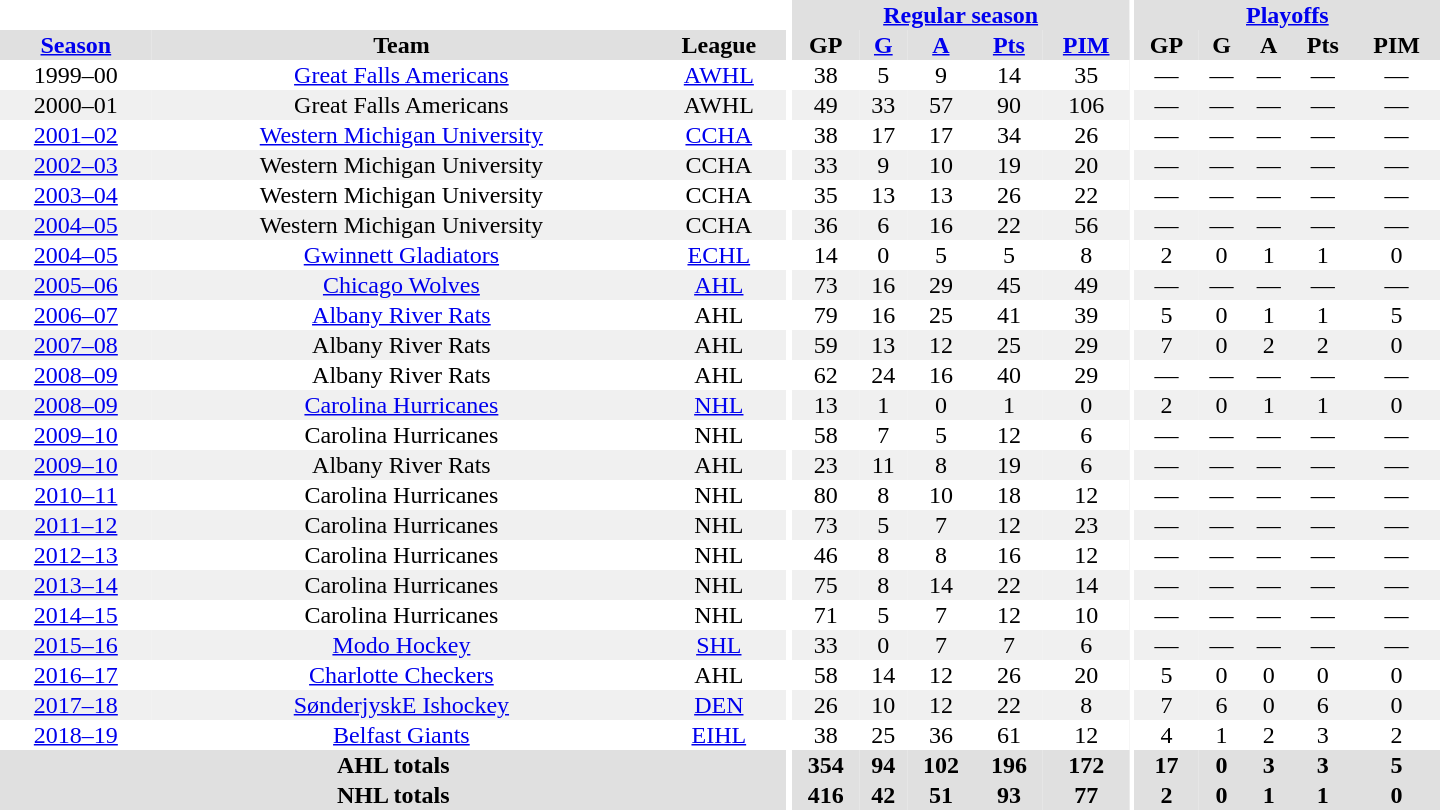<table border="0" cellpadding="1" cellspacing="0" style="text-align:center; width:60em">
<tr bgcolor="#e0e0e0">
<th colspan="3" bgcolor="#ffffff"></th>
<th rowspan="99" bgcolor="#ffffff"></th>
<th colspan="5"><a href='#'>Regular season</a></th>
<th rowspan="99" bgcolor="#ffffff"></th>
<th colspan="5"><a href='#'>Playoffs</a></th>
</tr>
<tr bgcolor="#e0e0e0">
<th><a href='#'>Season</a></th>
<th>Team</th>
<th>League</th>
<th>GP</th>
<th><a href='#'>G</a></th>
<th><a href='#'>A</a></th>
<th><a href='#'>Pts</a></th>
<th><a href='#'>PIM</a></th>
<th>GP</th>
<th>G</th>
<th>A</th>
<th>Pts</th>
<th>PIM</th>
</tr>
<tr>
<td>1999–00</td>
<td><a href='#'>Great Falls Americans</a></td>
<td><a href='#'>AWHL</a></td>
<td>38</td>
<td>5</td>
<td>9</td>
<td>14</td>
<td>35</td>
<td>—</td>
<td>—</td>
<td>—</td>
<td>—</td>
<td>—</td>
</tr>
<tr bgcolor="#f0f0f0">
<td>2000–01</td>
<td>Great Falls Americans</td>
<td>AWHL</td>
<td>49</td>
<td>33</td>
<td>57</td>
<td>90</td>
<td>106</td>
<td>—</td>
<td>—</td>
<td>—</td>
<td>—</td>
<td>—</td>
</tr>
<tr>
<td><a href='#'>2001–02</a></td>
<td><a href='#'>Western Michigan University</a></td>
<td><a href='#'>CCHA</a></td>
<td>38</td>
<td>17</td>
<td>17</td>
<td>34</td>
<td>26</td>
<td>—</td>
<td>—</td>
<td>—</td>
<td>—</td>
<td>—</td>
</tr>
<tr bgcolor="#f0f0f0">
<td><a href='#'>2002–03</a></td>
<td>Western Michigan University</td>
<td>CCHA</td>
<td>33</td>
<td>9</td>
<td>10</td>
<td>19</td>
<td>20</td>
<td>—</td>
<td>—</td>
<td>—</td>
<td>—</td>
<td>—</td>
</tr>
<tr>
<td><a href='#'>2003–04</a></td>
<td>Western Michigan University</td>
<td>CCHA</td>
<td>35</td>
<td>13</td>
<td>13</td>
<td>26</td>
<td>22</td>
<td>—</td>
<td>—</td>
<td>—</td>
<td>—</td>
<td>—</td>
</tr>
<tr bgcolor="#f0f0f0">
<td><a href='#'>2004–05</a></td>
<td>Western Michigan University</td>
<td>CCHA</td>
<td>36</td>
<td>6</td>
<td>16</td>
<td>22</td>
<td>56</td>
<td>—</td>
<td>—</td>
<td>—</td>
<td>—</td>
<td>—</td>
</tr>
<tr>
<td><a href='#'>2004–05</a></td>
<td><a href='#'>Gwinnett Gladiators</a></td>
<td><a href='#'>ECHL</a></td>
<td>14</td>
<td>0</td>
<td>5</td>
<td>5</td>
<td>8</td>
<td>2</td>
<td>0</td>
<td>1</td>
<td>1</td>
<td>0</td>
</tr>
<tr bgcolor="#f0f0f0">
<td><a href='#'>2005–06</a></td>
<td><a href='#'>Chicago Wolves</a></td>
<td><a href='#'>AHL</a></td>
<td>73</td>
<td>16</td>
<td>29</td>
<td>45</td>
<td>49</td>
<td>—</td>
<td>—</td>
<td>—</td>
<td>—</td>
<td>—</td>
</tr>
<tr>
<td><a href='#'>2006–07</a></td>
<td><a href='#'>Albany River Rats</a></td>
<td>AHL</td>
<td>79</td>
<td>16</td>
<td>25</td>
<td>41</td>
<td>39</td>
<td>5</td>
<td>0</td>
<td>1</td>
<td>1</td>
<td>5</td>
</tr>
<tr bgcolor="#f0f0f0">
<td><a href='#'>2007–08</a></td>
<td>Albany River Rats</td>
<td>AHL</td>
<td>59</td>
<td>13</td>
<td>12</td>
<td>25</td>
<td>29</td>
<td>7</td>
<td>0</td>
<td>2</td>
<td>2</td>
<td>0</td>
</tr>
<tr>
<td><a href='#'>2008–09</a></td>
<td>Albany River Rats</td>
<td>AHL</td>
<td>62</td>
<td>24</td>
<td>16</td>
<td>40</td>
<td>29</td>
<td>—</td>
<td>—</td>
<td>—</td>
<td>—</td>
<td>—</td>
</tr>
<tr bgcolor="#f0f0f0">
<td><a href='#'>2008–09</a></td>
<td><a href='#'>Carolina Hurricanes</a></td>
<td><a href='#'>NHL</a></td>
<td>13</td>
<td>1</td>
<td>0</td>
<td>1</td>
<td>0</td>
<td>2</td>
<td>0</td>
<td>1</td>
<td>1</td>
<td>0</td>
</tr>
<tr>
<td><a href='#'>2009–10</a></td>
<td>Carolina Hurricanes</td>
<td>NHL</td>
<td>58</td>
<td>7</td>
<td>5</td>
<td>12</td>
<td>6</td>
<td>—</td>
<td>—</td>
<td>—</td>
<td>—</td>
<td>—</td>
</tr>
<tr bgcolor="#f0f0f0">
<td><a href='#'>2009–10</a></td>
<td>Albany River Rats</td>
<td>AHL</td>
<td>23</td>
<td>11</td>
<td>8</td>
<td>19</td>
<td>6</td>
<td>—</td>
<td>—</td>
<td>—</td>
<td>—</td>
<td>—</td>
</tr>
<tr>
<td><a href='#'>2010–11</a></td>
<td>Carolina Hurricanes</td>
<td>NHL</td>
<td>80</td>
<td>8</td>
<td>10</td>
<td>18</td>
<td>12</td>
<td>—</td>
<td>—</td>
<td>—</td>
<td>—</td>
<td>—</td>
</tr>
<tr bgcolor="#f0f0f0">
<td><a href='#'>2011–12</a></td>
<td>Carolina Hurricanes</td>
<td>NHL</td>
<td>73</td>
<td>5</td>
<td>7</td>
<td>12</td>
<td>23</td>
<td>—</td>
<td>—</td>
<td>—</td>
<td>—</td>
<td>—</td>
</tr>
<tr>
<td><a href='#'>2012–13</a></td>
<td>Carolina Hurricanes</td>
<td>NHL</td>
<td>46</td>
<td>8</td>
<td>8</td>
<td>16</td>
<td>12</td>
<td>—</td>
<td>—</td>
<td>—</td>
<td>—</td>
<td>—</td>
</tr>
<tr bgcolor="#f0f0f0">
<td><a href='#'>2013–14</a></td>
<td>Carolina Hurricanes</td>
<td>NHL</td>
<td>75</td>
<td>8</td>
<td>14</td>
<td>22</td>
<td>14</td>
<td>—</td>
<td>—</td>
<td>—</td>
<td>—</td>
<td>—</td>
</tr>
<tr>
<td><a href='#'>2014–15</a></td>
<td>Carolina Hurricanes</td>
<td>NHL</td>
<td>71</td>
<td>5</td>
<td>7</td>
<td>12</td>
<td>10</td>
<td>—</td>
<td>—</td>
<td>—</td>
<td>—</td>
<td>—</td>
</tr>
<tr bgcolor="#f0f0f0">
<td><a href='#'>2015–16</a></td>
<td><a href='#'>Modo Hockey</a></td>
<td><a href='#'>SHL</a></td>
<td>33</td>
<td>0</td>
<td>7</td>
<td>7</td>
<td>6</td>
<td>—</td>
<td>—</td>
<td>—</td>
<td>—</td>
<td>—</td>
</tr>
<tr>
<td><a href='#'>2016–17</a></td>
<td><a href='#'>Charlotte Checkers</a></td>
<td>AHL</td>
<td>58</td>
<td>14</td>
<td>12</td>
<td>26</td>
<td>20</td>
<td>5</td>
<td>0</td>
<td>0</td>
<td>0</td>
<td>0</td>
</tr>
<tr bgcolor="#f0f0f0">
<td><a href='#'>2017–18</a></td>
<td><a href='#'>SønderjyskE Ishockey</a></td>
<td><a href='#'>DEN</a></td>
<td>26</td>
<td>10</td>
<td>12</td>
<td>22</td>
<td>8</td>
<td>7</td>
<td>6</td>
<td>0</td>
<td>6</td>
<td>0</td>
</tr>
<tr>
<td><a href='#'>2018–19</a></td>
<td><a href='#'>Belfast Giants</a></td>
<td><a href='#'>EIHL</a></td>
<td>38</td>
<td>25</td>
<td>36</td>
<td>61</td>
<td>12</td>
<td>4</td>
<td>1</td>
<td>2</td>
<td>3</td>
<td>2</td>
</tr>
<tr bgcolor="#e0e0e0">
<th colspan="3">AHL totals</th>
<th>354</th>
<th>94</th>
<th>102</th>
<th>196</th>
<th>172</th>
<th>17</th>
<th>0</th>
<th>3</th>
<th>3</th>
<th>5</th>
</tr>
<tr bgcolor="#e0e0e0">
<th colspan="3">NHL totals</th>
<th>416</th>
<th>42</th>
<th>51</th>
<th>93</th>
<th>77</th>
<th>2</th>
<th>0</th>
<th>1</th>
<th>1</th>
<th>0</th>
</tr>
</table>
